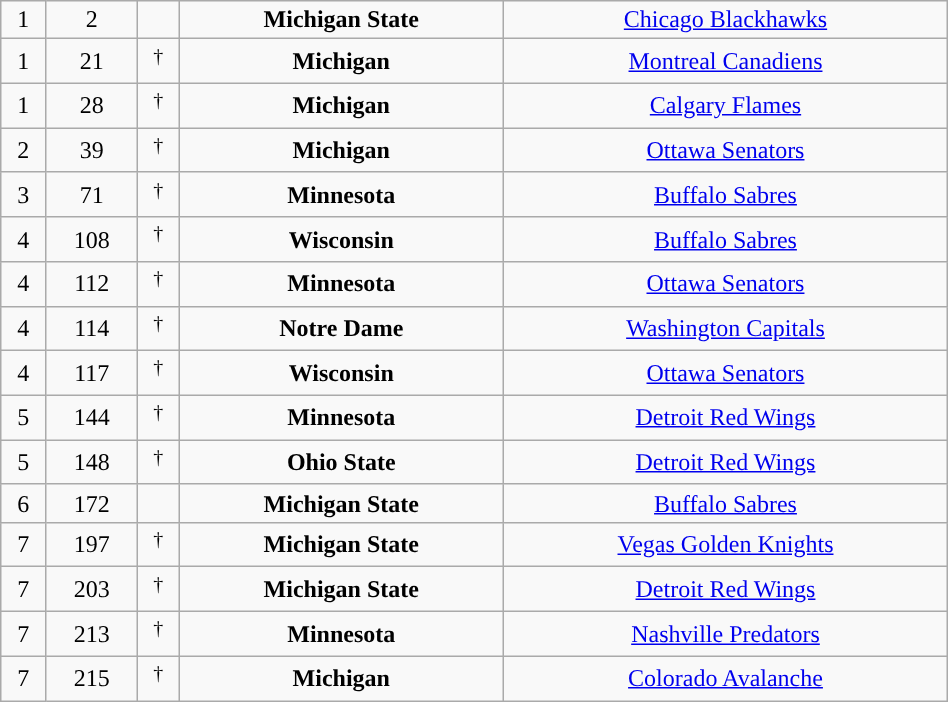<table class="wikitable sortable" width="50%">
<tr align="center" bgcolor="">
<td>1</td>
<td>2</td>
<td></td>
<td><strong>Michigan State</strong></td>
<td><a href='#'>Chicago Blackhawks</a></td>
</tr>
<tr align="center" bgcolor="">
<td>1</td>
<td>21</td>
<td> <sup>†</sup></td>
<td><strong>Michigan</strong></td>
<td><a href='#'>Montreal Canadiens</a></td>
</tr>
<tr align="center" bgcolor="">
<td>1</td>
<td>28</td>
<td> <sup>†</sup></td>
<td><strong>Michigan</strong></td>
<td><a href='#'>Calgary Flames</a></td>
</tr>
<tr align="center" bgcolor="">
<td>2</td>
<td>39</td>
<td> <sup>†</sup></td>
<td><strong>Michigan</strong></td>
<td><a href='#'>Ottawa Senators</a></td>
</tr>
<tr align="center" bgcolor="">
<td>3</td>
<td>71</td>
<td> <sup>†</sup></td>
<td><strong>Minnesota</strong></td>
<td><a href='#'>Buffalo Sabres</a></td>
</tr>
<tr align="center" bgcolor="">
<td>4</td>
<td>108</td>
<td> <sup>†</sup></td>
<td><strong>Wisconsin</strong></td>
<td><a href='#'>Buffalo Sabres</a></td>
</tr>
<tr align="center" bgcolor="">
<td>4</td>
<td>112</td>
<td> <sup>†</sup></td>
<td><strong>Minnesota</strong></td>
<td><a href='#'>Ottawa Senators</a></td>
</tr>
<tr align="center" bgcolor="">
<td>4</td>
<td>114</td>
<td> <sup>†</sup></td>
<td><strong>Notre Dame</strong></td>
<td><a href='#'>Washington Capitals</a></td>
</tr>
<tr align="center" bgcolor="">
<td>4</td>
<td>117</td>
<td> <sup>†</sup></td>
<td><strong>Wisconsin</strong></td>
<td><a href='#'>Ottawa Senators</a></td>
</tr>
<tr align="center" bgcolor="">
<td>5</td>
<td>144</td>
<td> <sup>†</sup></td>
<td><strong>Minnesota</strong></td>
<td><a href='#'>Detroit Red Wings</a></td>
</tr>
<tr align="center" bgcolor="">
<td>5</td>
<td>148</td>
<td> <sup>†</sup></td>
<td><strong>Ohio State</strong></td>
<td><a href='#'>Detroit Red Wings</a></td>
</tr>
<tr align="center" bgcolor="">
<td>6</td>
<td>172</td>
<td></td>
<td><strong>Michigan State</strong></td>
<td><a href='#'>Buffalo Sabres</a></td>
</tr>
<tr align="center" bgcolor="">
<td>7</td>
<td>197</td>
<td> <sup>†</sup></td>
<td><strong>Michigan State</strong></td>
<td><a href='#'>Vegas Golden Knights</a></td>
</tr>
<tr align="center" bgcolor="">
<td>7</td>
<td>203</td>
<td> <sup>†</sup></td>
<td><strong>Michigan State</strong></td>
<td><a href='#'>Detroit Red Wings</a></td>
</tr>
<tr align="center" bgcolor="">
<td>7</td>
<td>213</td>
<td> <sup>†</sup></td>
<td><strong>Minnesota</strong></td>
<td><a href='#'>Nashville Predators</a></td>
</tr>
<tr align="center" bgcolor="">
<td>7</td>
<td>215</td>
<td> <sup>†</sup></td>
<td><strong>Michigan</strong></td>
<td><a href='#'>Colorado Avalanche</a></td>
</tr>
</table>
